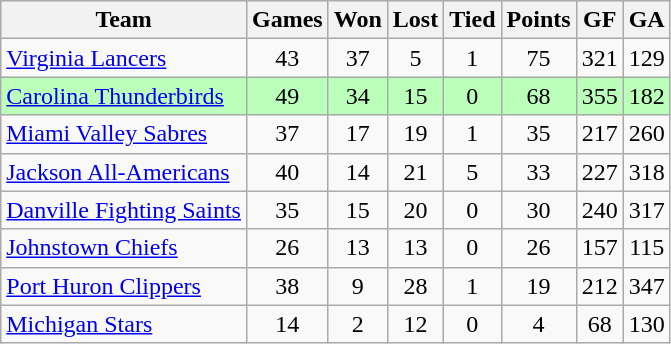<table class="wikitable" style="text-align:center">
<tr>
<th>Team</th>
<th>Games</th>
<th>Won</th>
<th>Lost</th>
<th>Tied</th>
<th>Points</th>
<th>GF</th>
<th>GA</th>
</tr>
<tr>
<td align="left"><a href='#'>Virginia Lancers</a></td>
<td>43</td>
<td>37</td>
<td>5</td>
<td>1</td>
<td>75</td>
<td>321</td>
<td>129</td>
</tr>
<tr bgcolor=#bbffbb>
<td align="left"><a href='#'>Carolina Thunderbirds</a></td>
<td>49</td>
<td>34</td>
<td>15</td>
<td>0</td>
<td>68</td>
<td>355</td>
<td>182</td>
</tr>
<tr>
<td align="left"><a href='#'>Miami Valley Sabres</a></td>
<td>37</td>
<td>17</td>
<td>19</td>
<td>1</td>
<td>35</td>
<td>217</td>
<td>260</td>
</tr>
<tr>
<td align="left"><a href='#'>Jackson All-Americans</a></td>
<td>40</td>
<td>14</td>
<td>21</td>
<td>5</td>
<td>33</td>
<td>227</td>
<td>318</td>
</tr>
<tr>
<td align="left"><a href='#'>Danville Fighting Saints</a></td>
<td>35</td>
<td>15</td>
<td>20</td>
<td>0</td>
<td>30</td>
<td>240</td>
<td>317</td>
</tr>
<tr>
<td align="left"><a href='#'>Johnstown Chiefs</a></td>
<td>26</td>
<td>13</td>
<td>13</td>
<td>0</td>
<td>26</td>
<td>157</td>
<td>115</td>
</tr>
<tr>
<td align="left"><a href='#'>Port Huron Clippers</a></td>
<td>38</td>
<td>9</td>
<td>28</td>
<td>1</td>
<td>19</td>
<td>212</td>
<td>347</td>
</tr>
<tr>
<td align="left"><a href='#'>Michigan Stars</a></td>
<td>14</td>
<td>2</td>
<td>12</td>
<td>0</td>
<td>4</td>
<td>68</td>
<td>130</td>
</tr>
</table>
